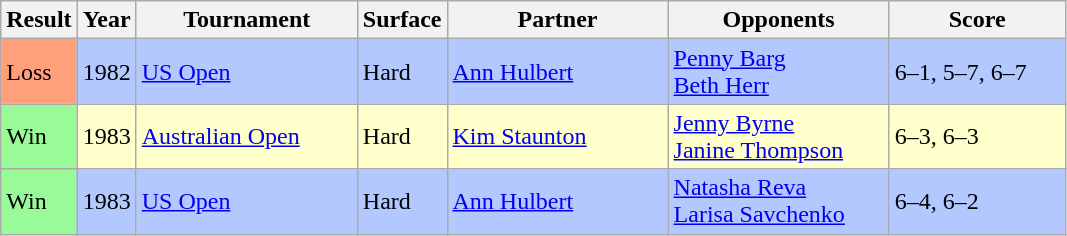<table class="sortable wikitable">
<tr>
<th>Result</th>
<th>Year</th>
<th style="width:140px">Tournament</th>
<th>Surface</th>
<th style="width:140px">Partner</th>
<th style="width:140px">Opponents</th>
<th style="width:110px" class="unsortable">Score</th>
</tr>
<tr style="background:#b2c8ff;">
<td style="background:#ffa07a;">Loss</td>
<td>1982</td>
<td><a href='#'>US Open</a></td>
<td>Hard</td>
<td> <a href='#'>Ann Hulbert</a></td>
<td> <a href='#'>Penny Barg</a> <br>  <a href='#'>Beth Herr</a></td>
<td>6–1, 5–7, 6–7</td>
</tr>
<tr style="background:#ffc;">
<td style="background:#98fb98;">Win</td>
<td>1983</td>
<td><a href='#'>Australian Open</a></td>
<td>Hard</td>
<td> <a href='#'>Kim Staunton</a></td>
<td> <a href='#'>Jenny Byrne</a> <br>  <a href='#'>Janine Thompson</a></td>
<td>6–3, 6–3</td>
</tr>
<tr style="background:#b2c8ff;">
<td style="background:#98fb98;">Win</td>
<td>1983</td>
<td><a href='#'>US Open</a></td>
<td>Hard</td>
<td> <a href='#'>Ann Hulbert</a></td>
<td> <a href='#'>Natasha Reva</a> <br>  <a href='#'>Larisa Savchenko</a></td>
<td>6–4, 6–2</td>
</tr>
</table>
